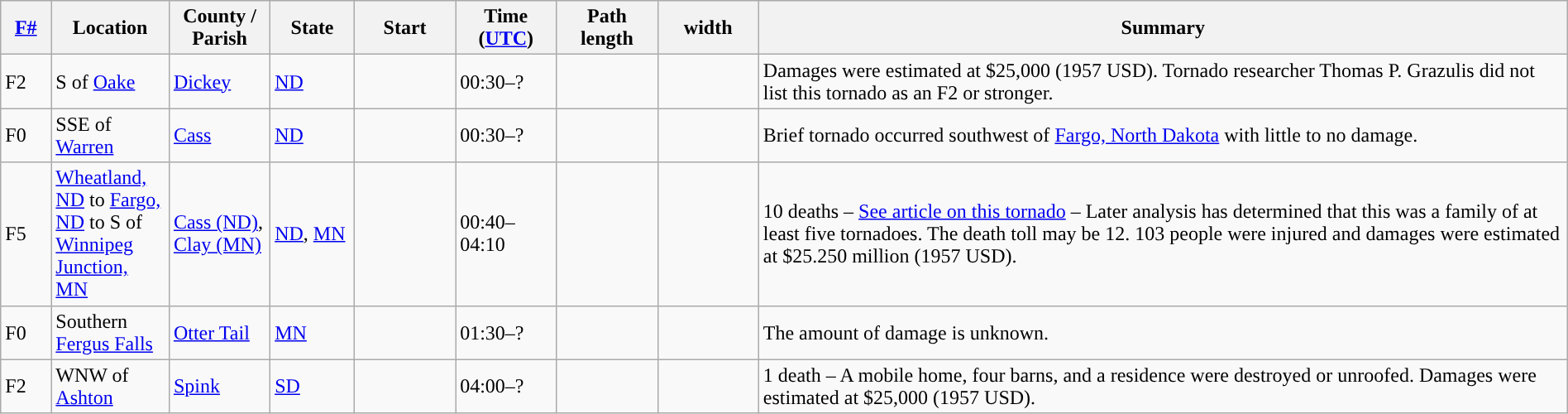<table class="wikitable sortable" style="width:100%;">
<tr>
<th scope="col"  style="width:3%; text-align:center;"><a href='#'>F#</a></th>
<th scope="col"  style="width:7%; text-align:center;" class="unsortable">Location</th>
<th scope="col"  style="width:6%; text-align:center;" class="unsortable">County / Parish</th>
<th scope="col"  style="width:5%; text-align:center;">State</th>
<th scope="col"  style="width:6%; text-align:center;">Start<br></th>
<th scope="col"  style="width:6%; text-align:center;">Time (<a href='#'>UTC</a>)</th>
<th scope="col"  style="width:6%; text-align:center;">Path length</th>
<th scope="col"  style="width:6%; text-align:center;"> width</th>
<th scope="col" class="unsortable" style="width:48%; text-align:center;">Summary</th>
</tr>
<tr>
<td>F2</td>
<td>S of <a href='#'>Oake</a></td>
<td><a href='#'>Dickey</a></td>
<td><a href='#'>ND</a></td>
<td></td>
<td>00:30–?</td>
<td></td>
<td></td>
<td>Damages were estimated at $25,000 (1957 USD). Tornado researcher Thomas P. Grazulis did not list this tornado as an F2 or stronger.</td>
</tr>
<tr>
<td>F0</td>
<td>SSE of <a href='#'>Warren</a></td>
<td><a href='#'>Cass</a></td>
<td><a href='#'>ND</a></td>
<td></td>
<td>00:30–?</td>
<td></td>
<td></td>
<td>Brief tornado occurred southwest of <a href='#'>Fargo, North Dakota</a> with little to no damage.</td>
</tr>
<tr>
<td>F5</td>
<td><a href='#'>Wheatland, ND</a> to <a href='#'>Fargo, ND</a> to S of <a href='#'>Winnipeg Junction, MN</a></td>
<td><a href='#'>Cass (ND)</a>, <a href='#'>Clay (MN)</a></td>
<td><a href='#'>ND</a>, <a href='#'>MN</a></td>
<td></td>
<td>00:40–04:10</td>
<td></td>
<td></td>
<td>10 deaths – <a href='#'>See article on this tornado</a> – Later analysis has determined that this was a family of at least five tornadoes. The death toll may be 12. 103 people were injured and damages were estimated at $25.250 million (1957 USD).</td>
</tr>
<tr>
<td>F0</td>
<td>Southern <a href='#'>Fergus Falls</a></td>
<td><a href='#'>Otter Tail</a></td>
<td><a href='#'>MN</a></td>
<td></td>
<td>01:30–?</td>
<td></td>
<td></td>
<td>The amount of damage is unknown.</td>
</tr>
<tr>
<td>F2</td>
<td>WNW of <a href='#'>Ashton</a></td>
<td><a href='#'>Spink</a></td>
<td><a href='#'>SD</a></td>
<td></td>
<td>04:00–?</td>
<td></td>
<td></td>
<td>1 death – A mobile home, four barns, and a residence were destroyed or unroofed. Damages were estimated at $25,000 (1957 USD).</td>
</tr>
</table>
